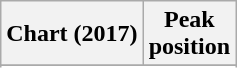<table class="wikitable sortable plainrowheaders" style="text-align:center">
<tr>
<th scope="col">Chart (2017)</th>
<th scope="col">Peak<br>position</th>
</tr>
<tr>
</tr>
<tr>
</tr>
<tr>
</tr>
<tr>
</tr>
</table>
